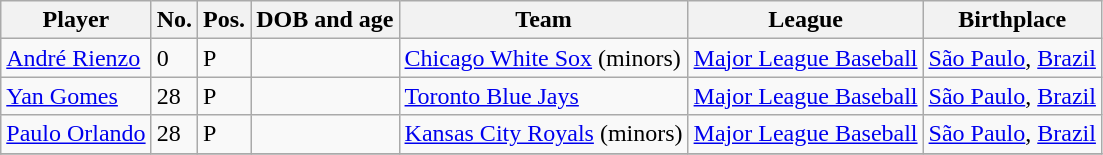<table class="wikitable sortable">
<tr>
<th>Player</th>
<th>No.</th>
<th>Pos.</th>
<th>DOB and age</th>
<th>Team</th>
<th>League</th>
<th>Birthplace</th>
</tr>
<tr>
<td><a href='#'>André Rienzo</a></td>
<td>0</td>
<td>P</td>
<td></td>
<td> <a href='#'>Chicago White Sox</a> (minors)</td>
<td><a href='#'>Major League Baseball</a></td>
<td><a href='#'>São Paulo</a>, <a href='#'>Brazil</a></td>
</tr>
<tr>
<td><a href='#'>Yan Gomes</a></td>
<td>28</td>
<td>P</td>
<td></td>
<td><a href='#'>Toronto Blue Jays</a></td>
<td><a href='#'>Major League Baseball</a></td>
<td><a href='#'>São Paulo</a>, <a href='#'>Brazil</a></td>
</tr>
<tr>
<td><a href='#'>Paulo Orlando</a></td>
<td>28</td>
<td>P</td>
<td></td>
<td><a href='#'>Kansas City Royals</a> (minors)</td>
<td><a href='#'>Major League Baseball</a></td>
<td><a href='#'>São Paulo</a>, <a href='#'>Brazil</a></td>
</tr>
<tr>
</tr>
</table>
